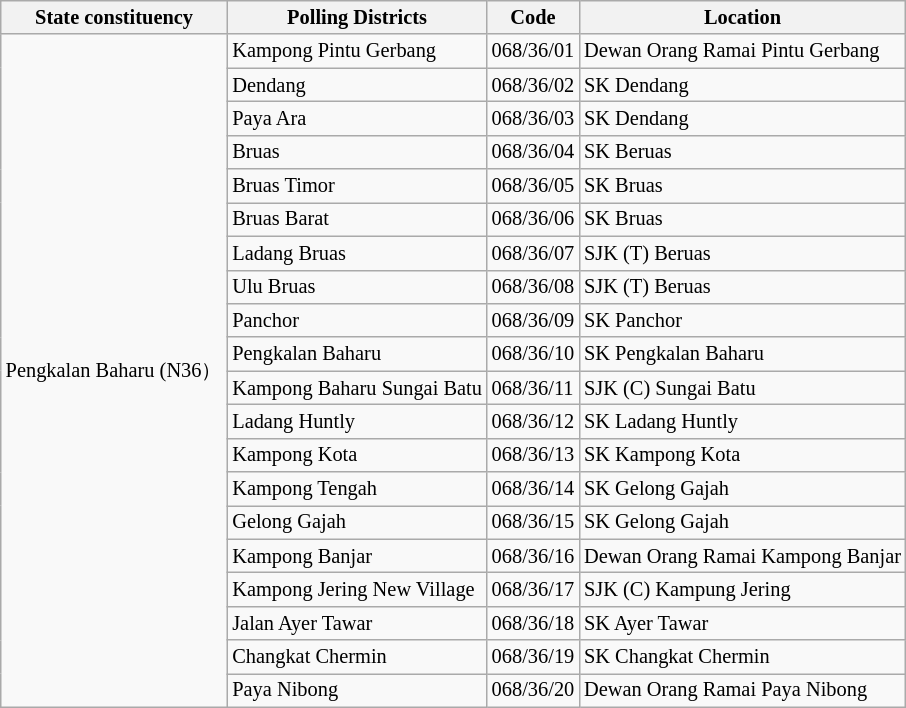<table class="wikitable sortable mw-collapsible" style="white-space:nowrap;font-size:85%">
<tr>
<th>State constituency</th>
<th>Polling Districts</th>
<th>Code</th>
<th>Location</th>
</tr>
<tr>
<td rowspan="20">Pengkalan Baharu (N36）</td>
<td>Kampong Pintu Gerbang</td>
<td>068/36/01</td>
<td>Dewan Orang Ramai Pintu Gerbang</td>
</tr>
<tr>
<td>Dendang</td>
<td>068/36/02</td>
<td>SK Dendang</td>
</tr>
<tr>
<td>Paya Ara</td>
<td>068/36/03</td>
<td>SK Dendang</td>
</tr>
<tr>
<td>Bruas</td>
<td>068/36/04</td>
<td>SK Beruas</td>
</tr>
<tr>
<td>Bruas Timor</td>
<td>068/36/05</td>
<td>SK Bruas</td>
</tr>
<tr>
<td>Bruas Barat</td>
<td>068/36/06</td>
<td>SK Bruas</td>
</tr>
<tr>
<td>Ladang Bruas</td>
<td>068/36/07</td>
<td>SJK (T) Beruas</td>
</tr>
<tr>
<td>Ulu Bruas</td>
<td>068/36/08</td>
<td>SJK (T) Beruas</td>
</tr>
<tr>
<td>Panchor</td>
<td>068/36/09</td>
<td>SK Panchor</td>
</tr>
<tr>
<td>Pengkalan Baharu</td>
<td>068/36/10</td>
<td>SK Pengkalan Baharu</td>
</tr>
<tr>
<td>Kampong Baharu Sungai Batu</td>
<td>068/36/11</td>
<td>SJK (C) Sungai Batu</td>
</tr>
<tr>
<td>Ladang Huntly</td>
<td>068/36/12</td>
<td>SK Ladang Huntly</td>
</tr>
<tr>
<td>Kampong Kota</td>
<td>068/36/13</td>
<td>SK Kampong Kota</td>
</tr>
<tr>
<td>Kampong Tengah</td>
<td>068/36/14</td>
<td>SK Gelong Gajah</td>
</tr>
<tr>
<td>Gelong Gajah</td>
<td>068/36/15</td>
<td>SK Gelong Gajah</td>
</tr>
<tr>
<td>Kampong Banjar</td>
<td>068/36/16</td>
<td>Dewan Orang Ramai Kampong Banjar</td>
</tr>
<tr>
<td>Kampong Jering New Village</td>
<td>068/36/17</td>
<td>SJK (C) Kampung Jering</td>
</tr>
<tr>
<td>Jalan Ayer Tawar</td>
<td>068/36/18</td>
<td>SK Ayer Tawar</td>
</tr>
<tr>
<td>Changkat Chermin</td>
<td>068/36/19</td>
<td>SK Changkat Chermin</td>
</tr>
<tr>
<td>Paya Nibong</td>
<td>068/36/20</td>
<td>Dewan Orang Ramai Paya Nibong</td>
</tr>
</table>
